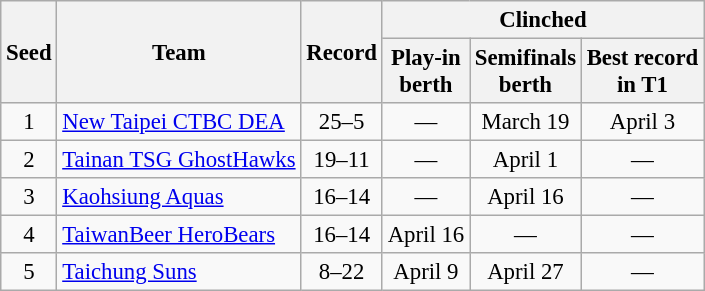<table class="wikitable"  style="font-size:95%; text-align:center">
<tr>
<th rowspan=2>Seed</th>
<th rowspan=2>Team</th>
<th rowspan=2>Record</th>
<th colspan=3>Clinched</th>
</tr>
<tr>
<th>Play-in<br>berth</th>
<th>Semifinals<br>berth</th>
<th>Best record<br>in T1</th>
</tr>
<tr>
<td>1</td>
<td align=left><a href='#'>New Taipei CTBC DEA</a></td>
<td>25–5</td>
<td>—</td>
<td>March 19</td>
<td>April 3</td>
</tr>
<tr>
<td>2</td>
<td align=left><a href='#'>Tainan TSG GhostHawks</a></td>
<td>19–11</td>
<td>—</td>
<td>April 1</td>
<td>—</td>
</tr>
<tr>
<td>3</td>
<td align=left><a href='#'>Kaohsiung Aquas</a></td>
<td>16–14</td>
<td>—</td>
<td>April 16</td>
<td>—</td>
</tr>
<tr>
<td>4</td>
<td align=left><a href='#'>TaiwanBeer HeroBears</a></td>
<td>16–14</td>
<td>April 16</td>
<td>—</td>
<td>—</td>
</tr>
<tr>
<td>5</td>
<td align=left><a href='#'>Taichung Suns</a></td>
<td>8–22</td>
<td>April 9</td>
<td>April 27</td>
<td>—</td>
</tr>
</table>
